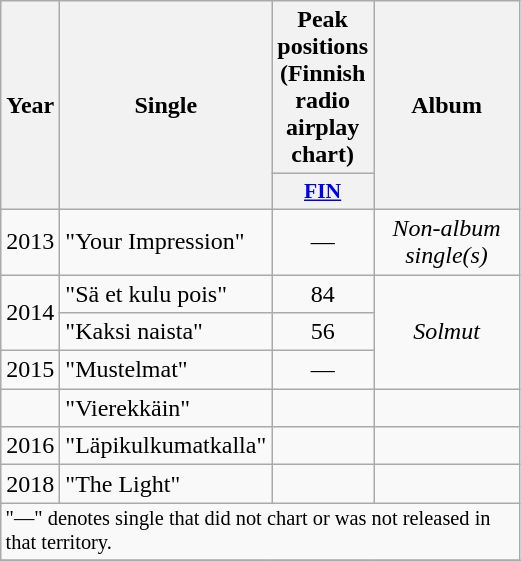<table class="wikitable">
<tr>
<th align="center" rowspan="2" width="10">Year</th>
<th align="center" rowspan="2" width="80">Single</th>
<th align="center" colspan="1" width="20">Peak positions (Finnish radio airplay chart)</th>
<th align="center" rowspan="2" width="90">Album</th>
</tr>
<tr>
<th scope="col" style="width:3em;font-size:90%;"><a href='#'>FIN</a></th>
</tr>
<tr>
<td style="text-align:center;">2013</td>
<td>"Your Impression"</td>
<td style="text-align:center;">—</td>
<td style="text-align:center;" rowspan="1"><em>Non-album single(s)</em></td>
</tr>
<tr>
<td style="text-align:center;" rowspan="2">2014</td>
<td>"Sä et kulu pois"</td>
<td style="text-align:center;">84</td>
<td style="text-align:center;" rowspan="3"><em>Solmut</em></td>
</tr>
<tr>
<td>"Kaksi naista"</td>
<td style="text-align:center;">56</td>
</tr>
<tr>
<td style="text-align:center;">2015</td>
<td>"Mustelmat"</td>
<td style="text-align:center;">—</td>
</tr>
<tr>
<td></td>
<td>"Vierekkäin"</td>
<td></td>
<td></td>
</tr>
<tr>
<td>2016</td>
<td>"Läpikulkumatkalla"</td>
<td></td>
<td></td>
</tr>
<tr>
<td>2018</td>
<td>"The Light"</td>
<td></td>
<td></td>
</tr>
<tr>
<td colspan="4" style="font-size:85%">"—" denotes single that did not chart or was not released in that territory.</td>
</tr>
<tr>
</tr>
</table>
